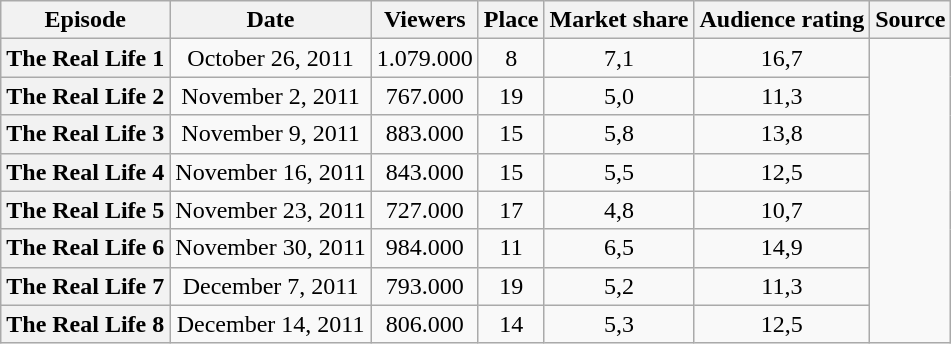<table class="wikitable sortable" style="text-align:center">
<tr>
<th>Episode</th>
<th>Date</th>
<th>Viewers</th>
<th>Place</th>
<th>Market share</th>
<th>Audience rating</th>
<th>Source</th>
</tr>
<tr>
<th>The Real Life 1</th>
<td>October 26, 2011</td>
<td>1.079.000</td>
<td>8</td>
<td>7,1</td>
<td>16,7</td>
</tr>
<tr>
<th>The Real Life 2</th>
<td>November 2, 2011</td>
<td>767.000</td>
<td>19</td>
<td>5,0</td>
<td>11,3</td>
</tr>
<tr>
<th>The Real Life 3</th>
<td>November 9, 2011</td>
<td>883.000</td>
<td>15</td>
<td>5,8</td>
<td>13,8</td>
</tr>
<tr>
<th>The Real Life 4</th>
<td>November 16, 2011</td>
<td>843.000</td>
<td>15</td>
<td>5,5</td>
<td>12,5</td>
</tr>
<tr>
<th>The Real Life 5</th>
<td>November 23, 2011</td>
<td>727.000</td>
<td>17</td>
<td>4,8</td>
<td>10,7</td>
</tr>
<tr>
<th>The Real Life 6</th>
<td>November 30, 2011</td>
<td>984.000</td>
<td>11</td>
<td>6,5</td>
<td>14,9</td>
</tr>
<tr>
<th>The Real Life 7</th>
<td>December 7, 2011</td>
<td>793.000</td>
<td>19</td>
<td>5,2</td>
<td>11,3</td>
</tr>
<tr>
<th>The Real Life 8</th>
<td>December 14, 2011</td>
<td>806.000</td>
<td>14</td>
<td>5,3</td>
<td>12,5</td>
</tr>
</table>
